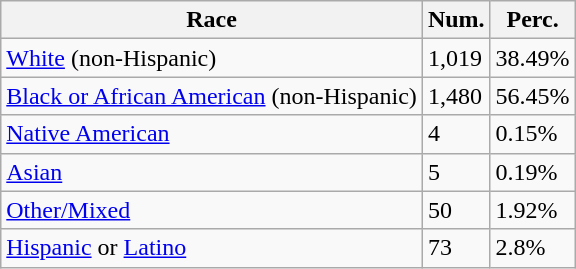<table class="wikitable">
<tr>
<th>Race</th>
<th>Num.</th>
<th>Perc.</th>
</tr>
<tr>
<td><a href='#'>White</a> (non-Hispanic)</td>
<td>1,019</td>
<td>38.49%</td>
</tr>
<tr>
<td><a href='#'>Black or African American</a> (non-Hispanic)</td>
<td>1,480</td>
<td>56.45%</td>
</tr>
<tr>
<td><a href='#'>Native American</a></td>
<td>4</td>
<td>0.15%</td>
</tr>
<tr>
<td><a href='#'>Asian</a></td>
<td>5</td>
<td>0.19%</td>
</tr>
<tr>
<td><a href='#'>Other/Mixed</a></td>
<td>50</td>
<td>1.92%</td>
</tr>
<tr>
<td><a href='#'>Hispanic</a> or <a href='#'>Latino</a></td>
<td>73</td>
<td>2.8%</td>
</tr>
</table>
